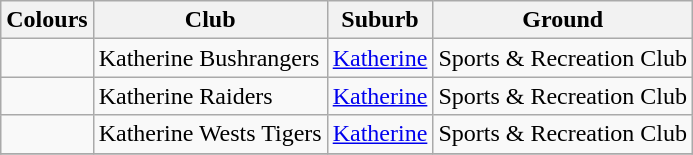<table class="wikitable">
<tr>
<th>Colours</th>
<th>Club</th>
<th>Suburb</th>
<th>Ground</th>
</tr>
<tr>
<td></td>
<td>Katherine Bushrangers</td>
<td><a href='#'>Katherine</a></td>
<td>Sports & Recreation Club</td>
</tr>
<tr>
<td></td>
<td>Katherine Raiders</td>
<td><a href='#'>Katherine</a></td>
<td>Sports & Recreation Club</td>
</tr>
<tr>
<td></td>
<td>Katherine Wests Tigers</td>
<td><a href='#'>Katherine</a></td>
<td>Sports & Recreation Club</td>
</tr>
<tr>
</tr>
</table>
